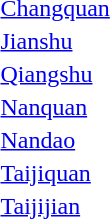<table>
<tr>
<td><a href='#'>Changquan</a></td>
<td></td>
<td></td>
<td></td>
</tr>
<tr>
<td><a href='#'>Jianshu</a></td>
<td></td>
<td></td>
<td></td>
</tr>
<tr>
<td><a href='#'>Qiangshu</a></td>
<td></td>
<td></td>
<td></td>
</tr>
<tr>
<td><a href='#'>Nanquan</a></td>
<td></td>
<td></td>
<td></td>
</tr>
<tr>
<td><a href='#'>Nandao</a></td>
<td></td>
<td></td>
<td></td>
</tr>
<tr>
<td><a href='#'>Taijiquan</a></td>
<td></td>
<td></td>
<td></td>
</tr>
<tr>
<td><a href='#'>Taijijian</a></td>
<td></td>
<td></td>
<td></td>
</tr>
</table>
